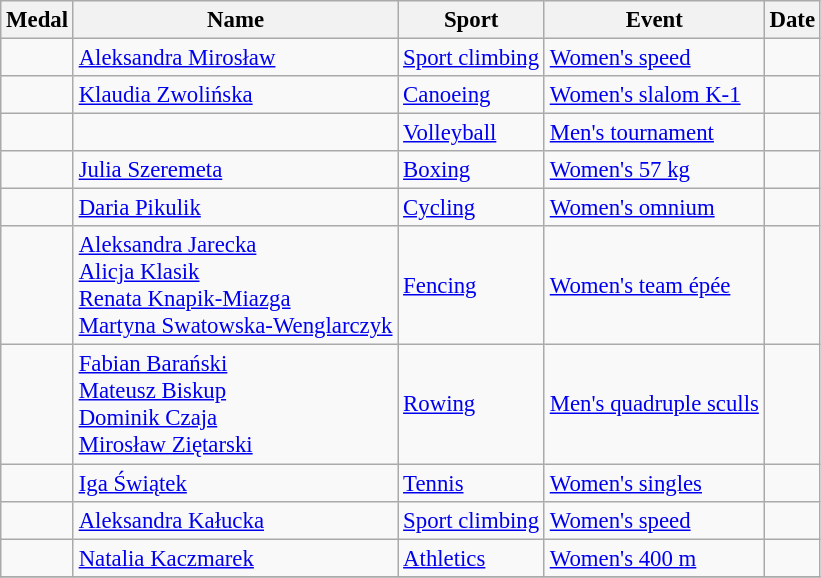<table class="wikitable sortable" style="font-size:95%">
<tr>
<th>Medal</th>
<th>Name</th>
<th>Sport</th>
<th>Event</th>
<th>Date</th>
</tr>
<tr>
<td></td>
<td><a href='#'>Aleksandra Mirosław</a></td>
<td><a href='#'>Sport climbing</a></td>
<td><a href='#'>Women's speed</a></td>
<td></td>
</tr>
<tr>
<td></td>
<td><a href='#'>Klaudia Zwolińska</a></td>
<td><a href='#'>Canoeing</a></td>
<td><a href='#'>Women's slalom K-1</a></td>
<td></td>
</tr>
<tr>
<td></td>
<td></td>
<td><a href='#'>Volleyball</a></td>
<td><a href='#'>Men's tournament</a></td>
<td></td>
</tr>
<tr>
<td></td>
<td><a href='#'>Julia Szeremeta</a></td>
<td><a href='#'>Boxing</a></td>
<td><a href='#'>Women's 57 kg</a></td>
<td></td>
</tr>
<tr>
<td></td>
<td><a href='#'>Daria Pikulik</a></td>
<td><a href='#'>Cycling</a></td>
<td><a href='#'>Women's omnium</a></td>
<td></td>
</tr>
<tr>
<td></td>
<td><a href='#'>Aleksandra Jarecka</a><br><a href='#'>Alicja Klasik</a><br><a href='#'>Renata Knapik-Miazga</a><br><a href='#'>Martyna Swatowska-Wenglarczyk</a></td>
<td><a href='#'>Fencing</a></td>
<td><a href='#'>Women's team épée</a></td>
<td></td>
</tr>
<tr>
<td></td>
<td><a href='#'>Fabian Barański</a><br><a href='#'>Mateusz Biskup</a><br><a href='#'>Dominik Czaja</a><br><a href='#'>Mirosław Ziętarski</a></td>
<td><a href='#'>Rowing</a></td>
<td><a href='#'>Men's quadruple sculls</a></td>
<td></td>
</tr>
<tr>
<td></td>
<td><a href='#'>Iga Świątek</a></td>
<td><a href='#'>Tennis</a></td>
<td><a href='#'>Women's singles</a></td>
<td></td>
</tr>
<tr>
<td></td>
<td><a href='#'>Aleksandra Kałucka</a></td>
<td><a href='#'>Sport climbing</a></td>
<td><a href='#'>Women's speed</a></td>
<td></td>
</tr>
<tr>
<td></td>
<td><a href='#'>Natalia Kaczmarek</a></td>
<td><a href='#'>Athletics</a></td>
<td><a href='#'>Women's 400 m</a></td>
<td></td>
</tr>
<tr>
</tr>
</table>
